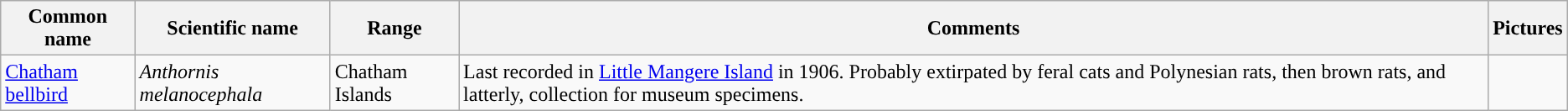<table class="wikitable">
<tr>
<th>Common name</th>
<th>Scientific name</th>
<th>Range</th>
<th class="unsortable">Comments</th>
<th class="unsortable">Pictures</th>
</tr>
<tr>
<td><a href='#'>Chatham bellbird</a></td>
<td><em>Anthornis melanocephala</em></td>
<td>Chatham Islands</td>
<td>Last recorded in <a href='#'>Little Mangere Island</a> in 1906. Probably extirpated by feral cats and Polynesian rats, then brown rats, and latterly, collection for museum specimens.</td>
<td></td>
</tr>
</table>
